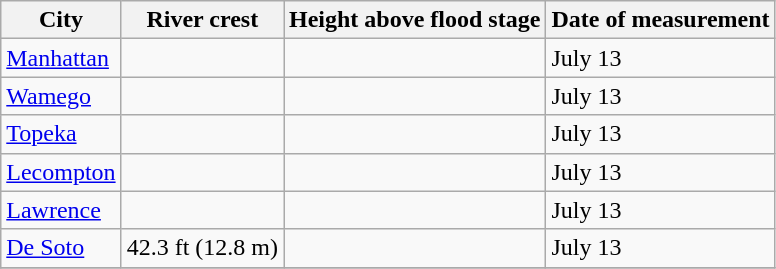<table class="wikitable">
<tr>
<th>City</th>
<th>River crest</th>
<th>Height above flood stage</th>
<th>Date of measurement</th>
</tr>
<tr>
<td><a href='#'>Manhattan</a></td>
<td></td>
<td></td>
<td>July 13</td>
</tr>
<tr>
<td><a href='#'>Wamego</a></td>
<td></td>
<td></td>
<td>July 13</td>
</tr>
<tr>
<td><a href='#'>Topeka</a></td>
<td></td>
<td></td>
<td>July 13</td>
</tr>
<tr>
<td><a href='#'>Lecompton</a></td>
<td></td>
<td></td>
<td>July 13</td>
</tr>
<tr>
<td><a href='#'>Lawrence</a></td>
<td></td>
<td></td>
<td>July 13</td>
</tr>
<tr>
<td><a href='#'>De Soto</a></td>
<td>42.3 ft (12.8 m)</td>
<td></td>
<td>July 13</td>
</tr>
<tr>
</tr>
</table>
